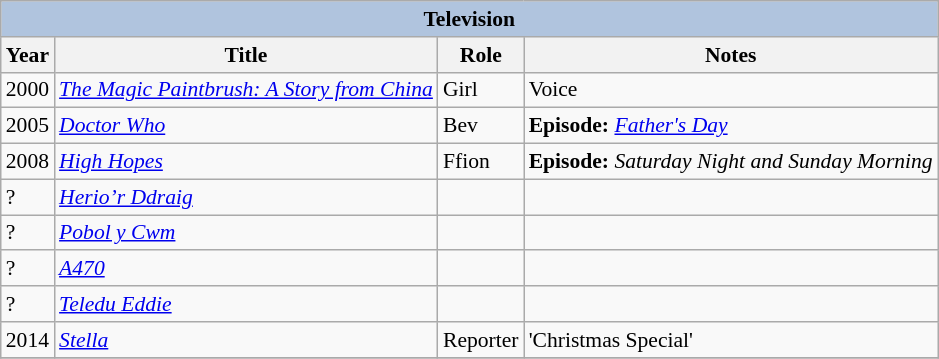<table class="wikitable" style="font-size: 90%;">
<tr>
<th colspan="4" style="background: LightSteelBlue;">Television</th>
</tr>
<tr>
<th>Year</th>
<th>Title</th>
<th>Role</th>
<th>Notes</th>
</tr>
<tr>
<td>2000</td>
<td><em><a href='#'>The Magic Paintbrush: A Story from China</a></em></td>
<td>Girl</td>
<td>Voice</td>
</tr>
<tr>
<td>2005</td>
<td><em><a href='#'>Doctor Who</a></em></td>
<td>Bev</td>
<td><strong>Episode:</strong> <em><a href='#'>Father's Day</a></em></td>
</tr>
<tr>
<td>2008</td>
<td><em><a href='#'>High Hopes</a></em></td>
<td>Ffion</td>
<td><strong>Episode:</strong> <em>Saturday Night and Sunday Morning</em></td>
</tr>
<tr>
<td>?</td>
<td><em><a href='#'>Herio’r Ddraig</a></em></td>
<td></td>
<td></td>
</tr>
<tr>
<td>?</td>
<td><em><a href='#'>Pobol y Cwm</a></em></td>
<td></td>
<td></td>
</tr>
<tr>
<td>?</td>
<td><em><a href='#'>A470</a></em></td>
<td></td>
<td></td>
</tr>
<tr>
<td>?</td>
<td><em><a href='#'>Teledu Eddie</a></em></td>
<td></td>
<td></td>
</tr>
<tr>
<td>2014</td>
<td><em><a href='#'>Stella</a></em></td>
<td>Reporter</td>
<td>'Christmas Special'</td>
</tr>
<tr>
</tr>
</table>
